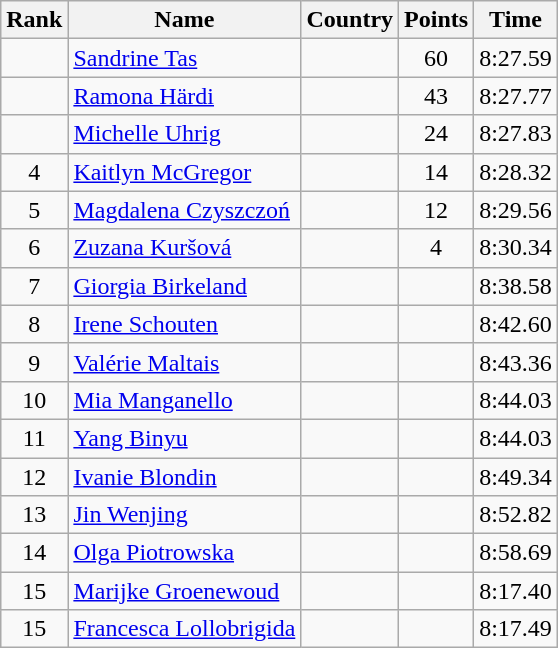<table class="wikitable sortable" style="text-align:center">
<tr>
<th>Rank</th>
<th>Name</th>
<th>Country</th>
<th>Points</th>
<th>Time</th>
</tr>
<tr>
<td></td>
<td align=left><a href='#'>Sandrine Tas</a></td>
<td align=left></td>
<td>60</td>
<td>8:27.59</td>
</tr>
<tr>
<td></td>
<td align=left><a href='#'>Ramona Härdi</a></td>
<td align=left></td>
<td>43</td>
<td>8:27.77</td>
</tr>
<tr>
<td></td>
<td align=left><a href='#'>Michelle Uhrig</a></td>
<td align=left></td>
<td>24</td>
<td>8:27.83</td>
</tr>
<tr>
<td>4</td>
<td align=left><a href='#'>Kaitlyn McGregor</a></td>
<td align=left></td>
<td>14</td>
<td>8:28.32</td>
</tr>
<tr>
<td>5</td>
<td align=left><a href='#'>Magdalena Czyszczoń</a></td>
<td align=left></td>
<td>12</td>
<td>8:29.56</td>
</tr>
<tr>
<td>6</td>
<td align=left><a href='#'>Zuzana Kuršová</a></td>
<td align=left></td>
<td>4</td>
<td>8:30.34</td>
</tr>
<tr>
<td>7</td>
<td align=left><a href='#'>Giorgia Birkeland</a></td>
<td align=left></td>
<td></td>
<td>8:38.58</td>
</tr>
<tr>
<td>8</td>
<td align=left><a href='#'>Irene Schouten</a></td>
<td align=left></td>
<td></td>
<td>8:42.60</td>
</tr>
<tr>
<td>9</td>
<td align=left><a href='#'>Valérie Maltais</a></td>
<td align=left></td>
<td></td>
<td>8:43.36</td>
</tr>
<tr>
<td>10</td>
<td align=left><a href='#'>Mia Manganello</a></td>
<td align=left></td>
<td></td>
<td>8:44.03</td>
</tr>
<tr>
<td>11</td>
<td align=left><a href='#'>Yang Binyu</a></td>
<td align=left></td>
<td></td>
<td>8:44.03</td>
</tr>
<tr>
<td>12</td>
<td align=left><a href='#'>Ivanie Blondin</a></td>
<td align=left></td>
<td></td>
<td>8:49.34</td>
</tr>
<tr>
<td>13</td>
<td align=left><a href='#'>Jin Wenjing</a></td>
<td align=left></td>
<td></td>
<td>8:52.82</td>
</tr>
<tr>
<td>14</td>
<td align=left><a href='#'>Olga Piotrowska</a></td>
<td align=left></td>
<td></td>
<td>8:58.69</td>
</tr>
<tr>
<td>15</td>
<td align=left><a href='#'>Marijke Groenewoud</a></td>
<td align=left></td>
<td></td>
<td>8:17.40</td>
</tr>
<tr>
<td>15</td>
<td align=left><a href='#'>Francesca Lollobrigida</a></td>
<td align=left></td>
<td></td>
<td>8:17.49</td>
</tr>
</table>
